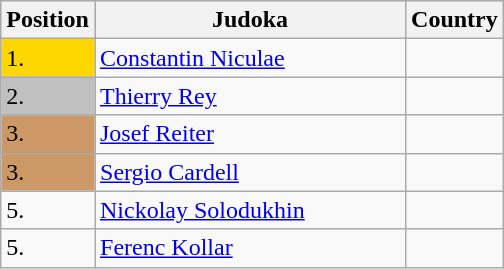<table class=wikitable>
<tr style="background:#ccc;">
<th width=10>Position</th>
<th width=200>Judoka</th>
<th width=10>Country</th>
</tr>
<tr>
<td bgcolor=gold>1.</td>
<td><a href='#'>Constantin Niculae</a></td>
<td></td>
</tr>
<tr>
<td style="background:silver;">2.</td>
<td><a href='#'>Thierry Rey</a></td>
<td></td>
</tr>
<tr>
<td style="background:#c96;">3.</td>
<td><a href='#'>Josef Reiter</a></td>
<td></td>
</tr>
<tr>
<td style="background:#c96;">3.</td>
<td><a href='#'>Sergio Cardell</a></td>
<td></td>
</tr>
<tr>
<td>5.</td>
<td><a href='#'>Nickolay Solodukhin</a></td>
<td></td>
</tr>
<tr>
<td>5.</td>
<td><a href='#'>Ferenc Kollar</a></td>
<td></td>
</tr>
</table>
